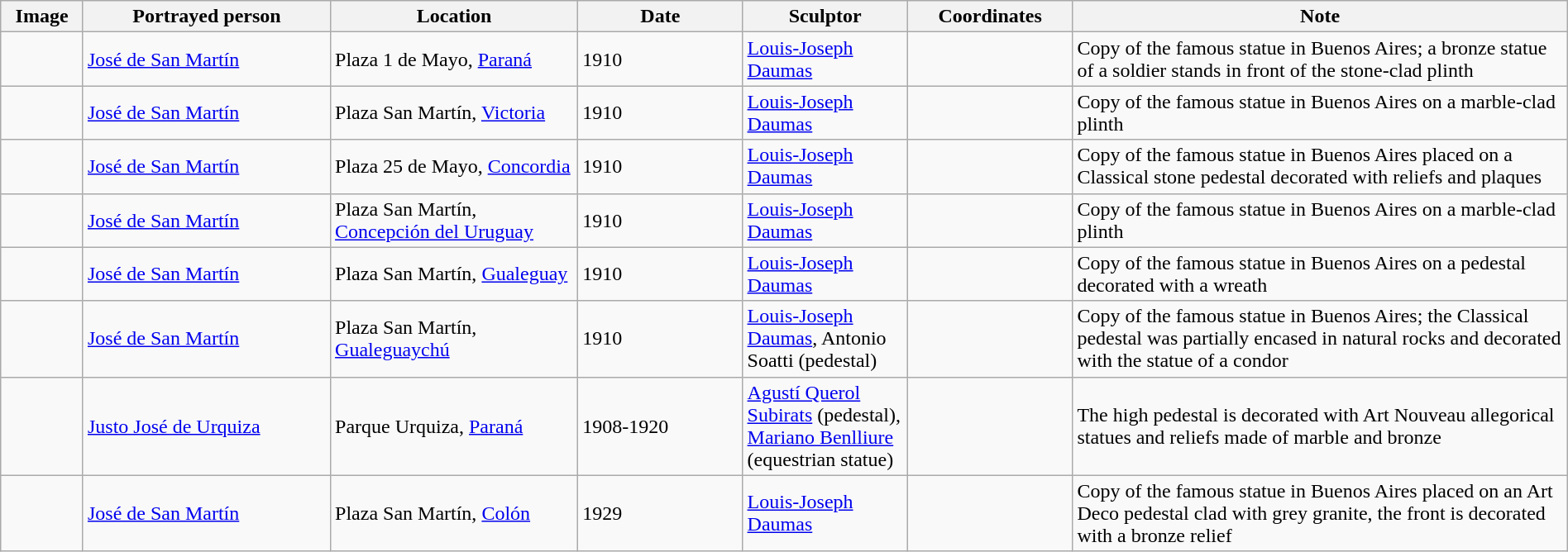<table class="wikitable sortable"  style="width:100%;">
<tr>
<th width="5%" align="left" class="unsortable">Image</th>
<th width="15%" align="left">Portrayed person</th>
<th width="15%" align="left">Location</th>
<th width="10%" align="left">Date</th>
<th width="10%" align="left">Sculptor</th>
<th width="10%" align="left">Coordinates</th>
<th width="30%" align="left">Note</th>
</tr>
<tr>
<td></td>
<td><a href='#'>José de San Martín</a></td>
<td>Plaza 1 de Mayo, <a href='#'>Paraná</a></td>
<td>1910</td>
<td><a href='#'>Louis-Joseph Daumas</a></td>
<td></td>
<td>Copy of the famous statue in Buenos Aires; a bronze statue of a soldier stands in front of the stone-clad plinth</td>
</tr>
<tr>
<td></td>
<td><a href='#'>José de San Martín</a></td>
<td>Plaza San Martín, <a href='#'>Victoria</a></td>
<td>1910</td>
<td><a href='#'>Louis-Joseph Daumas</a></td>
<td></td>
<td>Copy of the famous statue in Buenos Aires on a marble-clad plinth</td>
</tr>
<tr>
<td></td>
<td><a href='#'>José de San Martín</a></td>
<td>Plaza 25 de Mayo, <a href='#'>Concordia</a></td>
<td>1910</td>
<td><a href='#'>Louis-Joseph Daumas</a></td>
<td></td>
<td>Copy of the famous statue in Buenos Aires placed on a Classical stone pedestal decorated with reliefs and plaques</td>
</tr>
<tr>
<td></td>
<td><a href='#'>José de San Martín</a></td>
<td>Plaza San Martín, <a href='#'>Concepción del Uruguay</a></td>
<td>1910</td>
<td><a href='#'>Louis-Joseph Daumas</a></td>
<td></td>
<td>Copy of the famous statue in Buenos Aires on a marble-clad plinth</td>
</tr>
<tr>
<td></td>
<td><a href='#'>José de San Martín</a></td>
<td>Plaza San Martín, <a href='#'>Gualeguay</a></td>
<td>1910</td>
<td><a href='#'>Louis-Joseph Daumas</a></td>
<td></td>
<td>Copy of the famous statue in Buenos Aires on a pedestal decorated with a wreath</td>
</tr>
<tr>
<td></td>
<td><a href='#'>José de San Martín</a></td>
<td>Plaza San Martín, <a href='#'>Gualeguaychú</a></td>
<td>1910</td>
<td><a href='#'>Louis-Joseph Daumas</a>, Antonio Soatti (pedestal)</td>
<td></td>
<td>Copy of the famous statue in Buenos Aires; the Classical pedestal was partially encased in natural rocks and decorated with the statue of a condor</td>
</tr>
<tr>
<td></td>
<td><a href='#'>Justo José de Urquiza</a></td>
<td>Parque Urquiza, <a href='#'>Paraná</a></td>
<td>1908-1920</td>
<td><a href='#'>Agustí Querol Subirats</a> (pedestal), <a href='#'>Mariano Benlliure</a> (equestrian statue)</td>
<td></td>
<td>The high pedestal is decorated with Art Nouveau allegorical statues and reliefs made of marble and bronze</td>
</tr>
<tr>
<td></td>
<td><a href='#'>José de San Martín</a></td>
<td>Plaza San Martín, <a href='#'>Colón</a></td>
<td>1929</td>
<td><a href='#'>Louis-Joseph Daumas</a></td>
<td></td>
<td>Copy of the famous statue in Buenos Aires placed on an Art Deco pedestal clad with grey granite, the front is decorated with a bronze relief</td>
</tr>
</table>
